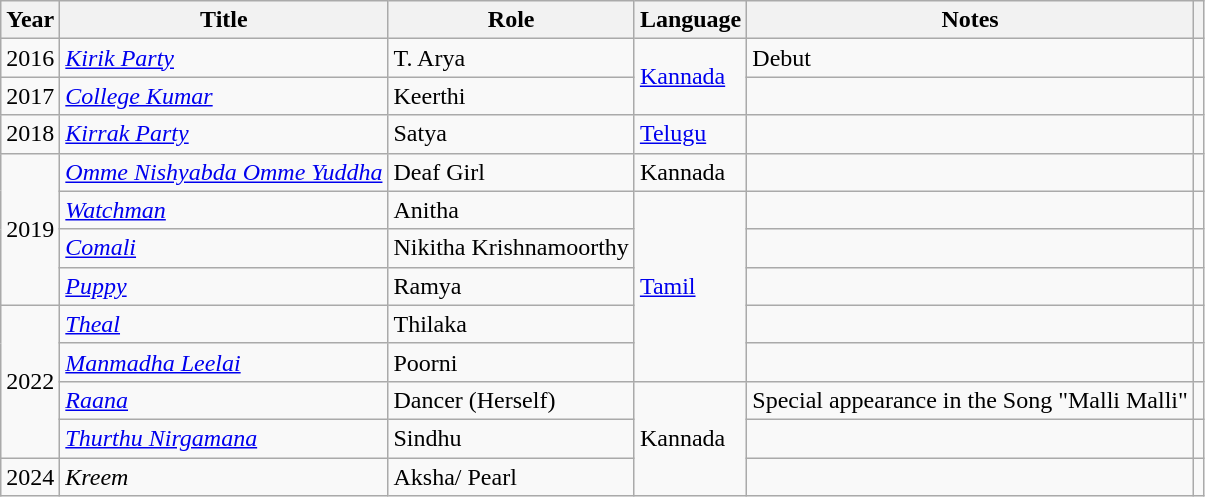<table class="wikitable">
<tr>
<th>Year</th>
<th>Title</th>
<th>Role</th>
<th>Language</th>
<th>Notes</th>
<th></th>
</tr>
<tr>
<td>2016</td>
<td><em><a href='#'>Kirik Party</a></em></td>
<td>T. Arya</td>
<td rowspan="2"><a href='#'>Kannada</a></td>
<td>Debut</td>
<td></td>
</tr>
<tr>
<td>2017</td>
<td><em><a href='#'>College Kumar</a></em></td>
<td>Keerthi</td>
<td></td>
<td></td>
</tr>
<tr>
<td>2018</td>
<td><em><a href='#'>Kirrak Party</a></em></td>
<td>Satya</td>
<td><a href='#'>Telugu</a></td>
<td></td>
<td></td>
</tr>
<tr>
<td rowspan="4">2019</td>
<td><em><a href='#'>Omme Nishyabda Omme Yuddha</a></em></td>
<td>Deaf Girl</td>
<td>Kannada</td>
<td></td>
<td></td>
</tr>
<tr>
<td><em><a href='#'>Watchman</a></em></td>
<td>Anitha</td>
<td rowspan="5"><a href='#'>Tamil</a></td>
<td></td>
<td></td>
</tr>
<tr>
<td><em><a href='#'>Comali</a></em></td>
<td>Nikitha Krishnamoorthy</td>
<td></td>
<td></td>
</tr>
<tr>
<td><em><a href='#'>Puppy</a></em></td>
<td>Ramya</td>
<td></td>
<td></td>
</tr>
<tr>
<td rowspan="4">2022</td>
<td><em><a href='#'>Theal</a></em></td>
<td>Thilaka</td>
<td></td>
<td></td>
</tr>
<tr>
<td><em><a href='#'>Manmadha Leelai</a></em></td>
<td>Poorni</td>
<td></td>
<td></td>
</tr>
<tr>
<td><em><a href='#'>Raana</a></em></td>
<td>Dancer (Herself)</td>
<td rowspan="3">Kannada</td>
<td>Special appearance in the Song "Malli Malli"</td>
<td></td>
</tr>
<tr>
<td><em><a href='#'>Thurthu Nirgamana</a></em></td>
<td>Sindhu</td>
<td></td>
<td></td>
</tr>
<tr>
<td>2024</td>
<td><em>Kreem</em></td>
<td>Aksha/ Pearl</td>
<td></td>
<td></td>
</tr>
</table>
